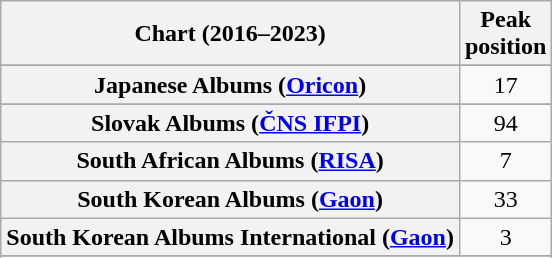<table class="wikitable sortable plainrowheaders" style="text-align:center">
<tr>
<th scope="col">Chart (2016–2023)</th>
<th scope="col">Peak<br> position</th>
</tr>
<tr>
</tr>
<tr>
</tr>
<tr>
</tr>
<tr>
</tr>
<tr>
</tr>
<tr>
</tr>
<tr>
</tr>
<tr>
</tr>
<tr>
</tr>
<tr>
</tr>
<tr>
</tr>
<tr>
</tr>
<tr>
</tr>
<tr>
</tr>
<tr>
<th scope="row">Japanese Albums (<a href='#'>Oricon</a>)</th>
<td>17</td>
</tr>
<tr>
</tr>
<tr>
</tr>
<tr>
</tr>
<tr>
</tr>
<tr>
<th scope="row">Slovak Albums (<a href='#'>ČNS IFPI</a>)</th>
<td>94</td>
</tr>
<tr>
<th scope="row">South African Albums (<a href='#'>RISA</a>)</th>
<td>7</td>
</tr>
<tr>
<th scope="row">South Korean Albums (<a href='#'>Gaon</a>)</th>
<td>33</td>
</tr>
<tr>
<th scope="row">South Korean Albums International (<a href='#'>Gaon</a>)</th>
<td>3</td>
</tr>
<tr>
</tr>
<tr>
</tr>
<tr>
</tr>
<tr>
</tr>
<tr>
</tr>
</table>
